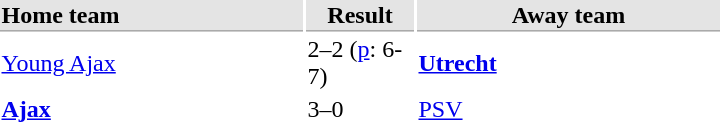<table>
<tr bgcolor="#E4E4E4">
<th style="border-bottom:1px solid #AAAAAA" width="200" align="left">Home team</th>
<th style="border-bottom:1px solid #AAAAAA" width="70" align="center">Result</th>
<th style="border-bottom:1px solid #AAAAAA" width="200">Away team</th>
</tr>
<tr>
<td><a href='#'>Young Ajax</a></td>
<td>2–2 (<a href='#'>p</a>: 6-7)</td>
<td><strong><a href='#'>Utrecht</a></strong></td>
</tr>
<tr>
<td><strong><a href='#'>Ajax</a></strong></td>
<td>3–0</td>
<td><a href='#'>PSV</a></td>
</tr>
</table>
